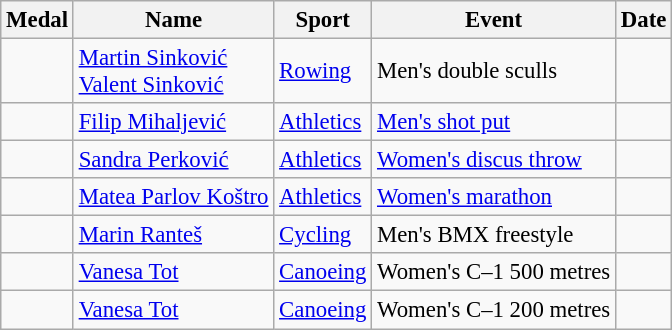<table class="wikitable sortable" style="font-size: 95%;">
<tr>
<th>Medal</th>
<th>Name</th>
<th>Sport</th>
<th>Event</th>
<th>Date</th>
</tr>
<tr>
<td></td>
<td><a href='#'>Martin Sinković</a><br><a href='#'>Valent Sinković</a></td>
<td><a href='#'>Rowing</a></td>
<td>Men's double sculls</td>
<td></td>
</tr>
<tr>
<td></td>
<td><a href='#'>Filip Mihaljević</a></td>
<td><a href='#'>Athletics</a></td>
<td><a href='#'>Men's shot put</a></td>
<td></td>
</tr>
<tr>
<td></td>
<td><a href='#'>Sandra Perković</a></td>
<td><a href='#'>Athletics</a></td>
<td><a href='#'>Women's discus throw</a></td>
<td></td>
</tr>
<tr>
<td></td>
<td><a href='#'>Matea Parlov Koštro</a></td>
<td><a href='#'>Athletics</a></td>
<td><a href='#'>Women's marathon</a></td>
<td></td>
</tr>
<tr>
<td></td>
<td><a href='#'>Marin Ranteš</a></td>
<td><a href='#'>Cycling</a></td>
<td>Men's BMX freestyle</td>
<td></td>
</tr>
<tr>
<td></td>
<td><a href='#'>Vanesa Tot</a></td>
<td><a href='#'>Canoeing</a></td>
<td>Women's C–1 500 metres</td>
<td></td>
</tr>
<tr>
<td></td>
<td><a href='#'>Vanesa Tot</a></td>
<td><a href='#'>Canoeing</a></td>
<td>Women's C–1 200 metres</td>
<td></td>
</tr>
</table>
